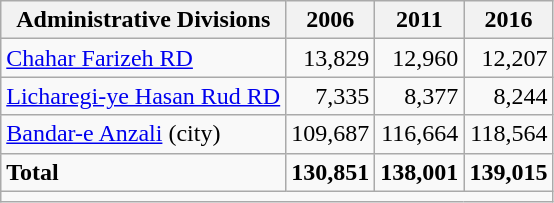<table class="wikitable">
<tr>
<th>Administrative Divisions</th>
<th>2006</th>
<th>2011</th>
<th>2016</th>
</tr>
<tr>
<td><a href='#'>Chahar Farizeh RD</a></td>
<td style="text-align: right;">13,829</td>
<td style="text-align: right;">12,960</td>
<td style="text-align: right;">12,207</td>
</tr>
<tr>
<td><a href='#'>Licharegi-ye Hasan Rud RD</a></td>
<td style="text-align: right;">7,335</td>
<td style="text-align: right;">8,377</td>
<td style="text-align: right;">8,244</td>
</tr>
<tr>
<td><a href='#'>Bandar-e Anzali</a> (city)</td>
<td style="text-align: right;">109,687</td>
<td style="text-align: right;">116,664</td>
<td style="text-align: right;">118,564</td>
</tr>
<tr>
<td><strong>Total</strong></td>
<td style="text-align: right;"><strong>130,851</strong></td>
<td style="text-align: right;"><strong>138,001</strong></td>
<td style="text-align: right;"><strong>139,015</strong></td>
</tr>
<tr>
<td colspan=4></td>
</tr>
</table>
